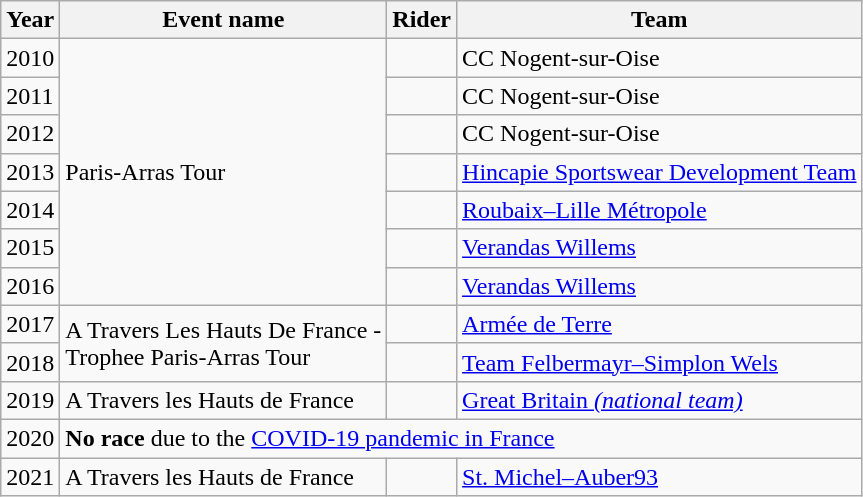<table class="wikitable">
<tr>
<th>Year</th>
<th>Event name</th>
<th>Rider</th>
<th>Team</th>
</tr>
<tr>
<td>2010</td>
<td rowspan="7">Paris-Arras Tour</td>
<td></td>
<td>CC Nogent-sur-Oise</td>
</tr>
<tr>
<td>2011</td>
<td></td>
<td>CC Nogent-sur-Oise</td>
</tr>
<tr>
<td>2012</td>
<td></td>
<td>CC Nogent-sur-Oise</td>
</tr>
<tr>
<td>2013</td>
<td></td>
<td><a href='#'>Hincapie Sportswear Development Team</a></td>
</tr>
<tr>
<td>2014</td>
<td></td>
<td><a href='#'>Roubaix–Lille Métropole</a></td>
</tr>
<tr>
<td>2015</td>
<td></td>
<td><a href='#'>Verandas Willems</a></td>
</tr>
<tr>
<td>2016</td>
<td></td>
<td><a href='#'>Verandas Willems</a></td>
</tr>
<tr>
<td>2017</td>
<td rowspan="2">A Travers Les Hauts De France -<br>Trophee Paris-Arras Tour</td>
<td></td>
<td><a href='#'>Armée de Terre</a></td>
</tr>
<tr>
<td>2018</td>
<td></td>
<td><a href='#'>Team Felbermayr–Simplon Wels</a></td>
</tr>
<tr>
<td>2019</td>
<td>A Travers les Hauts de France</td>
<td></td>
<td><a href='#'>Great Britain <em>(national team)</em></a></td>
</tr>
<tr>
<td>2020</td>
<td colspan="3"><strong>No race</strong> due to the <a href='#'>COVID-19 pandemic in France</a></td>
</tr>
<tr>
<td>2021</td>
<td>A Travers les Hauts de France</td>
<td></td>
<td><a href='#'>St. Michel–Auber93</a></td>
</tr>
</table>
